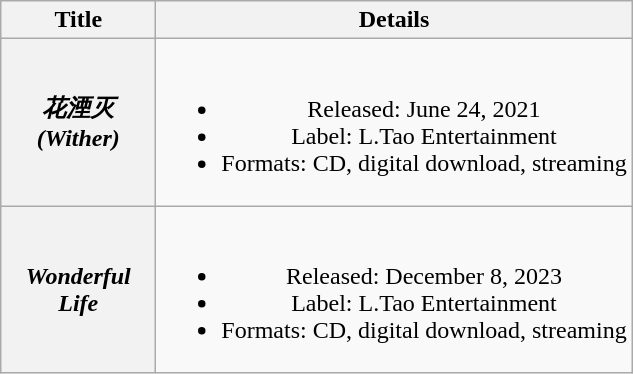<table class="wikitable plainrowheaders" style="text-align:center">
<tr>
<th scope="col" style="width:6em">Title</th>
<th scope="col">Details</th>
</tr>
<tr>
<th scope="row"><em>花湮灭 (Wither)</em></th>
<td><br><ul><li>Released: June 24, 2021</li><li>Label: L.Tao Entertainment</li><li>Formats: CD, digital download, streaming</li></ul></td>
</tr>
<tr>
<th scope="row"><em>Wonderful Life</em></th>
<td><br><ul><li>Released: December 8, 2023</li><li>Label: L.Tao Entertainment</li><li>Formats: CD, digital download, streaming</li></ul></td>
</tr>
</table>
